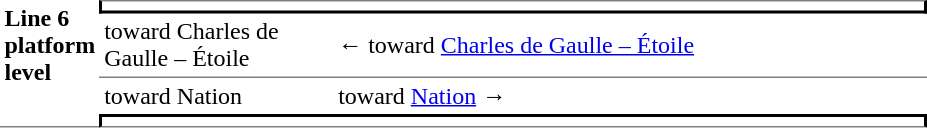<table border=0 cellspacing=0 cellpadding=3>
<tr>
<td style="border-bottom:solid 1px gray;" width=50 rowspan=10 valign=top><strong>Line 6 platform level</strong></td>
<td style="border-top:solid 1px gray;border-right:solid 2px black;border-left:solid 2px black;border-bottom:solid 2px black;text-align:center;" colspan=2></td>
</tr>
<tr>
<td style="border-bottom:solid 1px gray;" width=150>toward Charles de Gaulle – Étoile</td>
<td style="border-bottom:solid 1px gray;" width=390>←   toward <a href='#'>Charles de Gaulle – Étoile</a> </td>
</tr>
<tr>
<td>toward Nation</td>
<td>   toward <a href='#'>Nation</a>  →</td>
</tr>
<tr>
<td style="border-top:solid 2px black;border-right:solid 2px black;border-left:solid 2px black;border-bottom:solid 1px gray;text-align:center;" colspan=2></td>
</tr>
</table>
